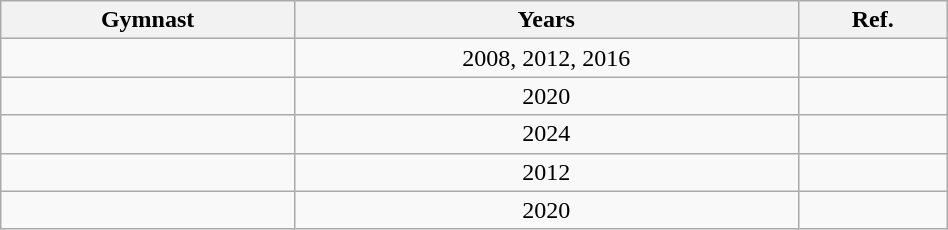<table class="wikitable sortable" width=50% style="text-align:center;">
<tr>
<th>Gymnast</th>
<th>Years</th>
<th class="unsortable">Ref.</th>
</tr>
<tr>
<td></td>
<td>2008, 2012, 2016</td>
<td></td>
</tr>
<tr>
<td></td>
<td>2020</td>
<td></td>
</tr>
<tr>
<td></td>
<td>2024</td>
<td></td>
</tr>
<tr>
<td></td>
<td>2012</td>
<td></td>
</tr>
<tr>
<td></td>
<td>2020</td>
<td></td>
</tr>
</table>
